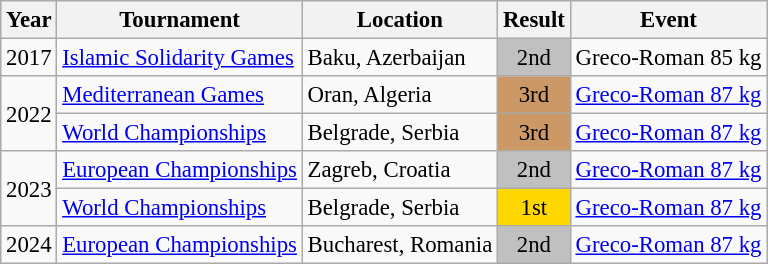<table class="wikitable" style="font-size:95%;">
<tr>
<th>Year</th>
<th>Tournament</th>
<th>Location</th>
<th>Result</th>
<th>Event</th>
</tr>
<tr>
<td>2017</td>
<td><a href='#'>Islamic Solidarity Games</a></td>
<td>Baku, Azerbaijan</td>
<td align="center" bgcolor="silver">2nd</td>
<td>Greco-Roman 85 kg</td>
</tr>
<tr>
<td rowspan=2>2022</td>
<td><a href='#'>Mediterranean Games</a></td>
<td>Oran, Algeria</td>
<td align="center" bgcolor="cc9966">3rd</td>
<td><a href='#'>Greco-Roman 87 kg</a></td>
</tr>
<tr>
<td><a href='#'>World Championships</a></td>
<td>Belgrade, Serbia</td>
<td align="center" bgcolor="cc9966">3rd</td>
<td><a href='#'>Greco-Roman 87 kg</a></td>
</tr>
<tr>
<td rowspan=2>2023</td>
<td><a href='#'>European Championships</a></td>
<td>Zagreb, Croatia</td>
<td align="center" bgcolor="silver">2nd</td>
<td><a href='#'>Greco-Roman 87 kg</a></td>
</tr>
<tr>
<td><a href='#'>World Championships</a></td>
<td>Belgrade, Serbia</td>
<td align="center" bgcolor="gold">1st</td>
<td><a href='#'>Greco-Roman 87 kg</a></td>
</tr>
<tr>
<td>2024</td>
<td><a href='#'>European Championships</a></td>
<td>Bucharest, Romania</td>
<td align="center" bgcolor="silver">2nd</td>
<td><a href='#'>Greco-Roman 87 kg</a></td>
</tr>
</table>
